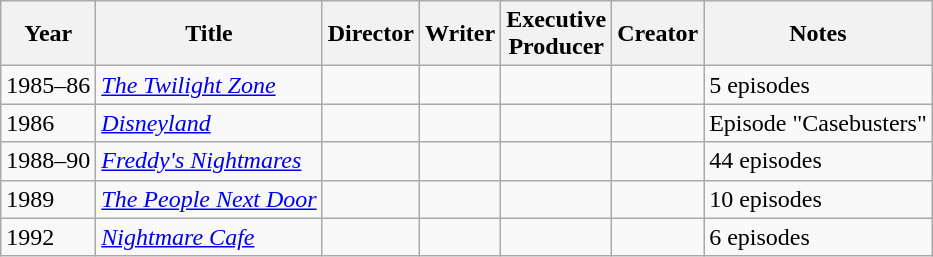<table class="wikitable">
<tr>
<th>Year</th>
<th>Title</th>
<th>Director</th>
<th>Writer</th>
<th>Executive<br>Producer</th>
<th>Creator</th>
<th>Notes</th>
</tr>
<tr>
<td>1985–86</td>
<td><em><a href='#'>The Twilight Zone</a></em></td>
<td></td>
<td></td>
<td></td>
<td></td>
<td>5 episodes</td>
</tr>
<tr>
<td>1986</td>
<td><em><a href='#'>Disneyland</a></em></td>
<td></td>
<td></td>
<td></td>
<td></td>
<td>Episode "Casebusters"</td>
</tr>
<tr>
<td>1988–90</td>
<td><em><a href='#'>Freddy's Nightmares</a></em></td>
<td></td>
<td></td>
<td></td>
<td></td>
<td>44 episodes</td>
</tr>
<tr>
<td>1989</td>
<td><em><a href='#'>The People Next Door</a></em></td>
<td></td>
<td></td>
<td></td>
<td></td>
<td>10 episodes</td>
</tr>
<tr>
<td>1992</td>
<td><em><a href='#'>Nightmare Cafe</a></em></td>
<td></td>
<td></td>
<td></td>
<td></td>
<td>6 episodes</td>
</tr>
</table>
